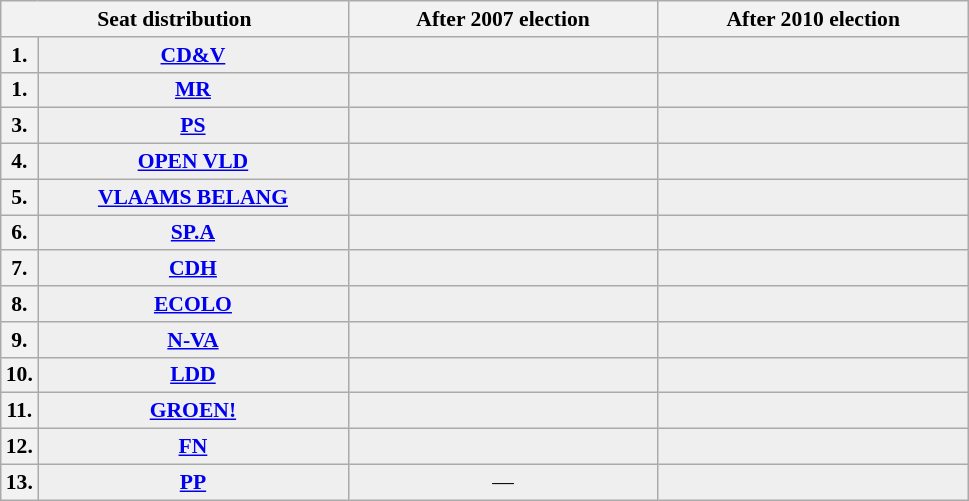<table class="wikitable" style=text-align:left;font-size:90%>
<tr>
<th colspan=2>Seat distribution</th>
<th>After 2007 election</th>
<th>After 2010 election</th>
</tr>
<tr>
<th>1.</th>
<td bgcolor=efefef width=200 align=center><strong> <a href='#'>CD&V</a></strong></td>
<td bgcolor=efefef width=200 align=center></td>
<td bgcolor=efefef width=200 align=center></td>
</tr>
<tr>
<th>1.</th>
<td bgcolor=efefef width=200 align=center><strong> <a href='#'>MR</a></strong></td>
<td bgcolor=efefef width=200 align=center></td>
<td bgcolor=efefef width=200 align=center></td>
</tr>
<tr>
<th>3.</th>
<td bgcolor=efefef width=200 align=center><strong> <a href='#'>PS</a></strong></td>
<td bgcolor=efefef width=200 align=center></td>
<td bgcolor=efefef width=200 align=center></td>
</tr>
<tr>
<th>4.</th>
<td bgcolor=efefef width=200 align=center><strong> <a href='#'>OPEN VLD</a></strong></td>
<td bgcolor=efefef width=200 align=center></td>
<td bgcolor=efefef width=200 align=center></td>
</tr>
<tr>
<th>5.</th>
<td bgcolor=efefef width=200 align=center><strong> <a href='#'>VLAAMS BELANG</a></strong></td>
<td bgcolor=efefef width=200 align=center></td>
<td bgcolor=efefef width=200 align=center></td>
</tr>
<tr>
<th>6.</th>
<td bgcolor=efefef width=200 align=center><strong> <a href='#'>SP.A</a></strong></td>
<td bgcolor=efefef width=200 align=center></td>
<td bgcolor=efefef width=200 align=center></td>
</tr>
<tr>
<th>7.</th>
<td bgcolor=efefef width=200 align=center><strong> <a href='#'>CDH</a> </strong></td>
<td bgcolor=efefef width=200 align=center></td>
<td bgcolor=efefef width=200 align=center></td>
</tr>
<tr>
<th>8.</th>
<td bgcolor=efefef width=200 align=center><strong> <a href='#'>ECOLO</a></strong></td>
<td bgcolor=efefef width=200 align=center></td>
<td bgcolor=efefef width=200 align=center></td>
</tr>
<tr>
<th>9.</th>
<td bgcolor=efefef width=200 align=center><strong> <a href='#'>N-VA</a></strong></td>
<td bgcolor=efefef width=200 align=center></td>
<td bgcolor=efefef width=200 align=center></td>
</tr>
<tr>
<th>10.</th>
<td bgcolor=efefef width=200 align=center><strong> <a href='#'>LDD</a></strong></td>
<td bgcolor=efefef width=200 align=center></td>
<td bgcolor=efefef width=200 align=center></td>
</tr>
<tr>
<th>11.</th>
<td bgcolor=efefef width=200 align=center><strong> <a href='#'>GROEN!</a></strong></td>
<td bgcolor=efefef width=200 align=center></td>
<td bgcolor=efefef width=200 align=center></td>
</tr>
<tr>
<th>12.</th>
<td bgcolor=efefef width=200 align=center><strong> <a href='#'>FN</a></strong></td>
<td bgcolor=efefef width=200 align=center></td>
<td bgcolor=efefef width=200 align=center></td>
</tr>
<tr>
<th>13.</th>
<td bgcolor=efefef width=200 align=center><strong> <a href='#'>PP</a></strong></td>
<td bgcolor=efefef width=200 align=center>—</td>
<td bgcolor=efefef width=200 align=center></td>
</tr>
</table>
